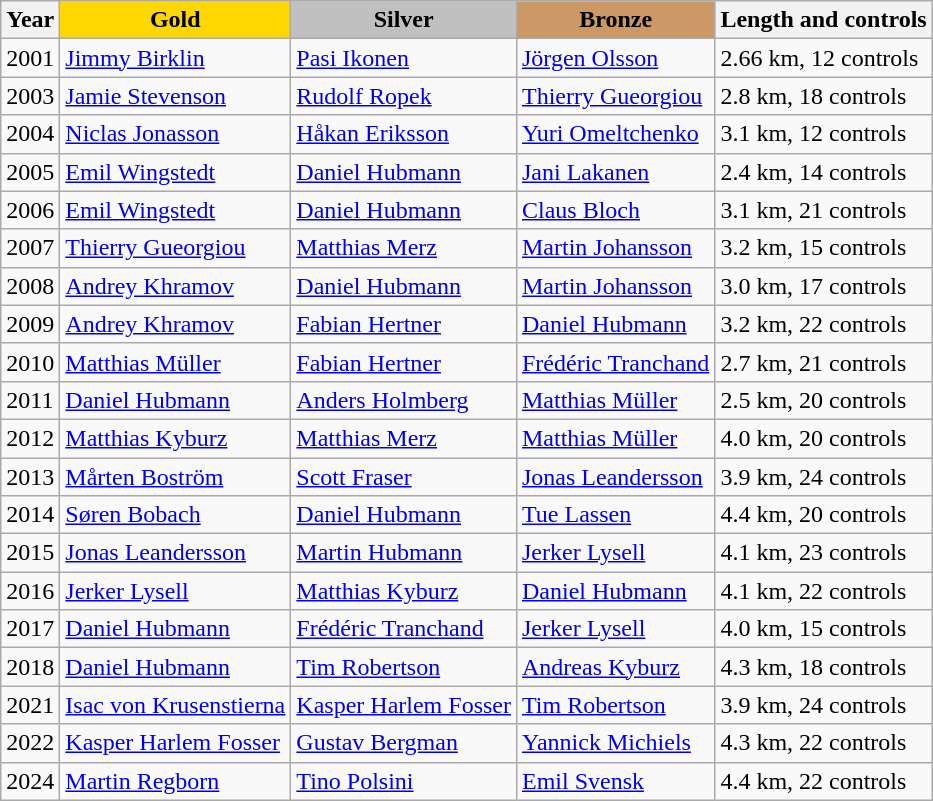<table class="wikitable">
<tr>
<th>Year</th>
<th style=background-color:gold>Gold</th>
<th style=background-color:silver>Silver</th>
<th style=background-color:#c96>Bronze</th>
<th>Length and controls</th>
</tr>
<tr>
<td>2001</td>
<td> <a href='#'>Jimmy Birklin</a></td>
<td> <a href='#'>Pasi Ikonen</a></td>
<td> <a href='#'>Jörgen Olsson</a></td>
<td>2.66 km, 12 controls</td>
</tr>
<tr>
<td>2003</td>
<td> <a href='#'>Jamie Stevenson</a></td>
<td> <a href='#'>Rudolf Ropek</a></td>
<td> <a href='#'>Thierry Gueorgiou</a></td>
<td>2.8 km, 18 controls</td>
</tr>
<tr>
<td>2004</td>
<td> <a href='#'>Niclas Jonasson</a></td>
<td> <a href='#'>Håkan Eriksson</a></td>
<td> <a href='#'>Yuri Omeltchenko</a></td>
<td>3.1 km, 12 controls</td>
</tr>
<tr>
<td>2005</td>
<td> <a href='#'>Emil Wingstedt</a></td>
<td> <a href='#'>Daniel Hubmann</a></td>
<td> <a href='#'>Jani Lakanen</a></td>
<td>2.4 km, 14 controls</td>
</tr>
<tr>
<td>2006</td>
<td> <a href='#'>Emil Wingstedt</a></td>
<td> <a href='#'>Daniel Hubmann</a></td>
<td> <a href='#'>Claus Bloch</a></td>
<td>3.1 km, 21 controls</td>
</tr>
<tr>
<td>2007</td>
<td> <a href='#'>Thierry Gueorgiou</a></td>
<td> <a href='#'>Matthias Merz</a></td>
<td> <a href='#'>Martin Johansson</a></td>
<td>3.2 km, 15 controls</td>
</tr>
<tr>
<td>2008</td>
<td> <a href='#'>Andrey Khramov</a></td>
<td> <a href='#'>Daniel Hubmann</a></td>
<td> <a href='#'>Martin Johansson</a></td>
<td>3.0 km, 17 controls</td>
</tr>
<tr>
<td>2009</td>
<td> <a href='#'>Andrey Khramov</a></td>
<td> <a href='#'>Fabian Hertner</a></td>
<td> <a href='#'>Daniel Hubmann</a></td>
<td>3.2 km, 22 controls</td>
</tr>
<tr>
<td>2010</td>
<td> <a href='#'>Matthias Müller</a></td>
<td> <a href='#'>Fabian Hertner</a></td>
<td> <a href='#'>Frédéric Tranchand</a></td>
<td>2.7 km, 21 controls</td>
</tr>
<tr>
<td>2011</td>
<td> <a href='#'>Daniel Hubmann</a></td>
<td> <a href='#'>Anders Holmberg</a></td>
<td> <a href='#'>Matthias Müller</a></td>
<td>2.5 km, 20 controls</td>
</tr>
<tr>
<td>2012</td>
<td> <a href='#'>Matthias Kyburz</a></td>
<td> <a href='#'>Matthias Merz</a></td>
<td> <a href='#'>Matthias Müller</a></td>
<td>4.0 km, 20 controls</td>
</tr>
<tr>
<td>2013</td>
<td> <a href='#'>Mårten Boström</a></td>
<td> <a href='#'>Scott Fraser</a></td>
<td> <a href='#'>Jonas Leandersson</a></td>
<td>3.9 km, 24 controls</td>
</tr>
<tr>
<td>2014</td>
<td> <a href='#'>Søren Bobach</a></td>
<td> <a href='#'>Daniel Hubmann</a></td>
<td> <a href='#'>Tue Lassen</a></td>
<td>4.4 km, 20 controls</td>
</tr>
<tr>
<td>2015</td>
<td> <a href='#'>Jonas Leandersson</a></td>
<td> <a href='#'>Martin Hubmann</a></td>
<td> <a href='#'>Jerker Lysell</a></td>
<td>4.1 km, 23 controls</td>
</tr>
<tr>
<td>2016</td>
<td> <a href='#'>Jerker Lysell</a></td>
<td> <a href='#'>Matthias Kyburz</a></td>
<td> <a href='#'>Daniel Hubmann</a></td>
<td>4.1 km, 22 controls</td>
</tr>
<tr>
<td>2017</td>
<td> <a href='#'>Daniel Hubmann</a></td>
<td> <a href='#'>Frédéric Tranchand</a></td>
<td> <a href='#'>Jerker Lysell</a></td>
<td>4.0 km, 15 controls</td>
</tr>
<tr>
<td>2018</td>
<td> <a href='#'>Daniel Hubmann</a></td>
<td> <a href='#'>Tim Robertson</a></td>
<td> <a href='#'>Andreas Kyburz</a></td>
<td>4.3 km, 18 controls</td>
</tr>
<tr>
<td>2021</td>
<td> <a href='#'>Isac von Krusenstierna</a></td>
<td> <a href='#'>Kasper Harlem Fosser</a></td>
<td> <a href='#'>Tim Robertson</a></td>
<td>3.9 km, 24 controls</td>
</tr>
<tr>
<td>2022</td>
<td> <a href='#'>Kasper Harlem Fosser</a></td>
<td> <a href='#'>Gustav Bergman</a></td>
<td> <a href='#'>Yannick Michiels</a></td>
<td>4.3 km, 22 controls</td>
</tr>
<tr>
<td>2024</td>
<td> <a href='#'>Martin Regborn</a></td>
<td> <a href='#'>Tino Polsini</a></td>
<td> <a href='#'>Emil Svensk</a></td>
<td>4.4 km, 22 controls</td>
</tr>
</table>
